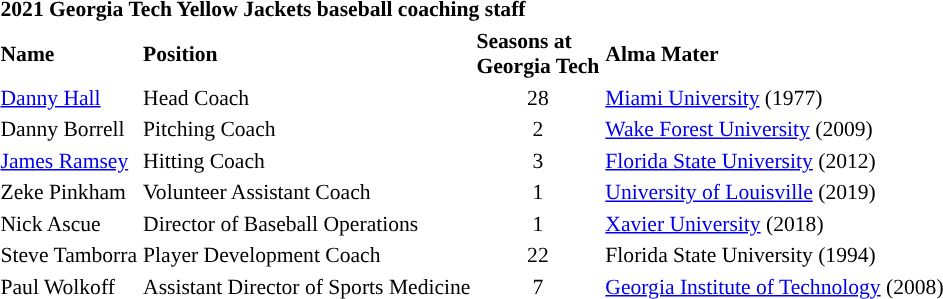<table class="toccolours" style="text-align: left; font-size:90%;">
<tr>
<th colspan="4">2021 Georgia Tech Yellow Jackets baseball coaching staff</th>
</tr>
<tr>
<th>Name</th>
<th>Position</th>
<th>Seasons at<br>Georgia Tech</th>
<th>Alma Mater</th>
</tr>
<tr>
<td><a href='#'>Danny Hall</a></td>
<td>Head Coach</td>
<td align=center>28</td>
<td><a href='#'>Miami University</a> (1977)</td>
</tr>
<tr>
<td>Danny Borrell</td>
<td>Pitching Coach</td>
<td align=center>2</td>
<td><a href='#'>Wake Forest University</a> (2009)</td>
</tr>
<tr>
<td><a href='#'>James Ramsey</a></td>
<td>Hitting Coach</td>
<td align=center>3</td>
<td><a href='#'>Florida State University</a> (2012)</td>
</tr>
<tr>
<td>Zeke Pinkham</td>
<td>Volunteer Assistant Coach</td>
<td align=center>1</td>
<td><a href='#'>University of Louisville</a> (2019)</td>
</tr>
<tr>
<td>Nick Ascue</td>
<td>Director of Baseball Operations</td>
<td align=center>1</td>
<td><a href='#'>Xavier University</a> (2018)</td>
</tr>
<tr>
<td>Steve Tamborra</td>
<td>Player Development Coach</td>
<td align=center>22</td>
<td>Florida State University (1994)</td>
</tr>
<tr>
<td>Paul Wolkoff</td>
<td>Assistant Director of Sports Medicine</td>
<td align=center>7</td>
<td><a href='#'>Georgia Institute of Technology</a> (2008)</td>
</tr>
</table>
